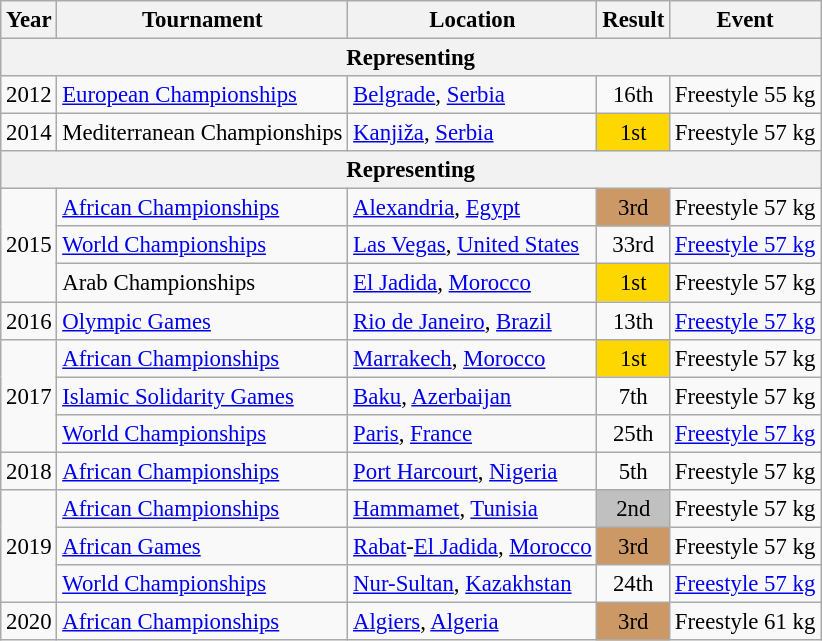<table class="wikitable" style="font-size:95%;">
<tr>
<th>Year</th>
<th>Tournament</th>
<th>Location</th>
<th>Result</th>
<th>Event</th>
</tr>
<tr>
<th colspan=5>Representing </th>
</tr>
<tr>
<td>2012</td>
<td><a href='#'>European Championships</a></td>
<td> <a href='#'>Belgrade</a>, <a href='#'>Serbia</a></td>
<td align="center">16th</td>
<td>Freestyle 55 kg</td>
</tr>
<tr>
<td>2014</td>
<td>Mediterranean Championships</td>
<td> <a href='#'>Kanjiža</a>, <a href='#'>Serbia</a></td>
<td align="center" bgcolor=gold>1st</td>
<td>Freestyle 57 kg</td>
</tr>
<tr>
<th colspan=5>Representing </th>
</tr>
<tr>
<td rowspan=3>2015</td>
<td><a href='#'>African Championships</a></td>
<td> <a href='#'>Alexandria</a>, <a href='#'>Egypt</a></td>
<td align="center" bgcolor=cc9966>3rd</td>
<td>Freestyle 57 kg</td>
</tr>
<tr>
<td><a href='#'>World Championships</a></td>
<td> <a href='#'>Las Vegas</a>, <a href='#'>United States</a></td>
<td align="center">33rd</td>
<td><a href='#'>Freestyle 57 kg</a></td>
</tr>
<tr>
<td>Arab Championships</td>
<td> <a href='#'>El Jadida</a>, <a href='#'>Morocco</a></td>
<td align="center" bgcolor=gold>1st</td>
<td>Freestyle 57 kg</td>
</tr>
<tr>
<td>2016</td>
<td><a href='#'>Olympic Games</a></td>
<td> <a href='#'>Rio de Janeiro</a>, <a href='#'>Brazil</a></td>
<td align="center">13th</td>
<td><a href='#'>Freestyle 57 kg</a></td>
</tr>
<tr>
<td rowspan=3>2017</td>
<td><a href='#'>African Championships</a></td>
<td> <a href='#'>Marrakech</a>, <a href='#'>Morocco</a></td>
<td align="center" bgcolor=gold>1st</td>
<td>Freestyle 57 kg</td>
</tr>
<tr>
<td><a href='#'>Islamic Solidarity Games</a></td>
<td> <a href='#'>Baku</a>, <a href='#'>Azerbaijan</a></td>
<td align="center">7th</td>
<td>Freestyle 57 kg</td>
</tr>
<tr>
<td><a href='#'>World Championships</a></td>
<td> <a href='#'>Paris</a>, <a href='#'>France</a></td>
<td align="center">25th</td>
<td><a href='#'>Freestyle 57 kg</a></td>
</tr>
<tr>
<td>2018</td>
<td><a href='#'>African Championships</a></td>
<td> <a href='#'>Port Harcourt</a>, <a href='#'>Nigeria</a></td>
<td align="center">5th</td>
<td>Freestyle 57 kg</td>
</tr>
<tr>
<td rowspan=3>2019</td>
<td><a href='#'>African Championships</a></td>
<td> <a href='#'>Hammamet</a>, <a href='#'>Tunisia</a></td>
<td align="center" bgcolor=silver>2nd</td>
<td>Freestyle 57 kg</td>
</tr>
<tr>
<td><a href='#'>African Games</a></td>
<td> <a href='#'>Rabat</a>-<a href='#'>El Jadida</a>, <a href='#'>Morocco</a></td>
<td align="center" bgcolor=cc9966>3rd</td>
<td>Freestyle 57 kg</td>
</tr>
<tr>
<td><a href='#'>World Championships</a></td>
<td> <a href='#'>Nur-Sultan</a>, <a href='#'>Kazakhstan</a></td>
<td align="center">24th</td>
<td><a href='#'>Freestyle 57 kg</a></td>
</tr>
<tr>
<td>2020</td>
<td><a href='#'>African Championships</a></td>
<td> <a href='#'>Algiers</a>, <a href='#'>Algeria</a></td>
<td align="center" bgcolor=cc9966>3rd</td>
<td>Freestyle 61 kg</td>
</tr>
</table>
